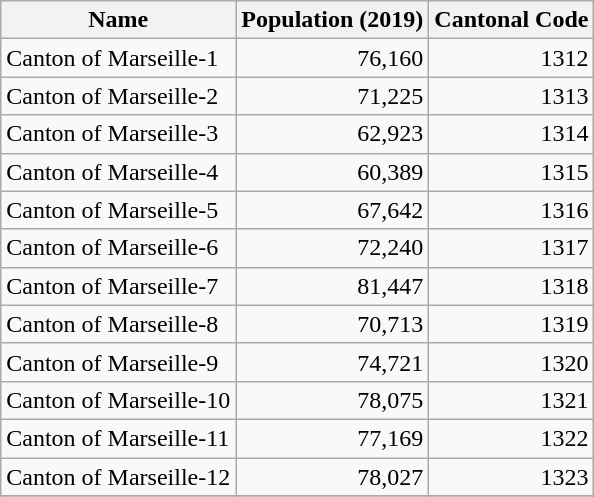<table class="wikitable">
<tr>
<th>Name</th>
<th>Population (2019)</th>
<th>Cantonal Code</th>
</tr>
<tr>
<td>Canton of Marseille-1</td>
<td align="right">76,160</td>
<td align="right">1312</td>
</tr>
<tr>
<td>Canton of Marseille-2</td>
<td align="right">71,225</td>
<td align="right">1313</td>
</tr>
<tr>
<td>Canton of Marseille-3</td>
<td align="right">62,923</td>
<td align="right">1314</td>
</tr>
<tr>
<td>Canton of Marseille-4</td>
<td align="right">60,389</td>
<td align="right">1315</td>
</tr>
<tr>
<td>Canton of Marseille-5</td>
<td align="right">67,642</td>
<td align="right">1316</td>
</tr>
<tr>
<td>Canton of Marseille-6</td>
<td align="right">72,240</td>
<td align="right">1317</td>
</tr>
<tr>
<td>Canton of Marseille-7</td>
<td align="right">81,447</td>
<td align="right">1318</td>
</tr>
<tr>
<td>Canton of Marseille-8</td>
<td align="right">70,713</td>
<td align="right">1319</td>
</tr>
<tr>
<td>Canton of Marseille-9</td>
<td align="right">74,721</td>
<td align="right">1320</td>
</tr>
<tr>
<td>Canton of Marseille-10</td>
<td align="right">78,075</td>
<td align="right">1321</td>
</tr>
<tr>
<td>Canton of Marseille-11</td>
<td align="right">77,169</td>
<td align="right">1322</td>
</tr>
<tr>
<td>Canton of Marseille-12</td>
<td align="right">78,027</td>
<td align="right">1323</td>
</tr>
<tr>
</tr>
</table>
